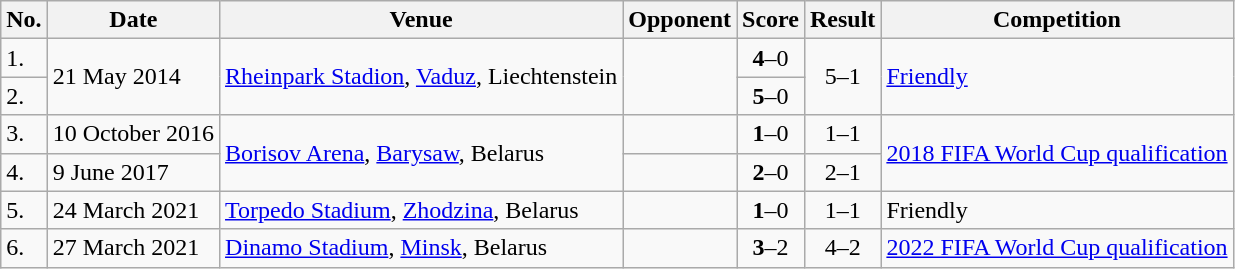<table class="wikitable" border="1">
<tr>
<th>No.</th>
<th>Date</th>
<th>Venue</th>
<th>Opponent</th>
<th>Score</th>
<th>Result</th>
<th>Competition</th>
</tr>
<tr>
<td>1.</td>
<td rowspan=2>21 May 2014</td>
<td rowspan=2><a href='#'>Rheinpark Stadion</a>, <a href='#'>Vaduz</a>, Liechtenstein</td>
<td rowspan=2></td>
<td align=center><strong>4</strong>–0</td>
<td rowspan=2 align=center>5–1</td>
<td rowspan=2><a href='#'>Friendly</a></td>
</tr>
<tr>
<td>2.</td>
<td align=center><strong>5</strong>–0</td>
</tr>
<tr>
<td>3.</td>
<td>10 October 2016</td>
<td rowspan=2><a href='#'>Borisov Arena</a>, <a href='#'>Barysaw</a>, Belarus</td>
<td></td>
<td align=center><strong>1</strong>–0</td>
<td align=center>1–1</td>
<td rowspan=2><a href='#'>2018 FIFA World Cup qualification</a></td>
</tr>
<tr>
<td>4.</td>
<td>9 June 2017</td>
<td></td>
<td align=center><strong>2</strong>–0</td>
<td align=center>2–1</td>
</tr>
<tr>
<td>5.</td>
<td>24 March 2021</td>
<td><a href='#'>Torpedo Stadium</a>, <a href='#'>Zhodzina</a>, Belarus</td>
<td></td>
<td align=center><strong>1</strong>–0</td>
<td align=center>1–1</td>
<td>Friendly</td>
</tr>
<tr>
<td>6.</td>
<td>27 March 2021</td>
<td><a href='#'>Dinamo Stadium</a>, <a href='#'>Minsk</a>, Belarus</td>
<td></td>
<td align=center><strong>3</strong>–2</td>
<td align=center>4–2</td>
<td><a href='#'>2022 FIFA World Cup qualification</a></td>
</tr>
</table>
